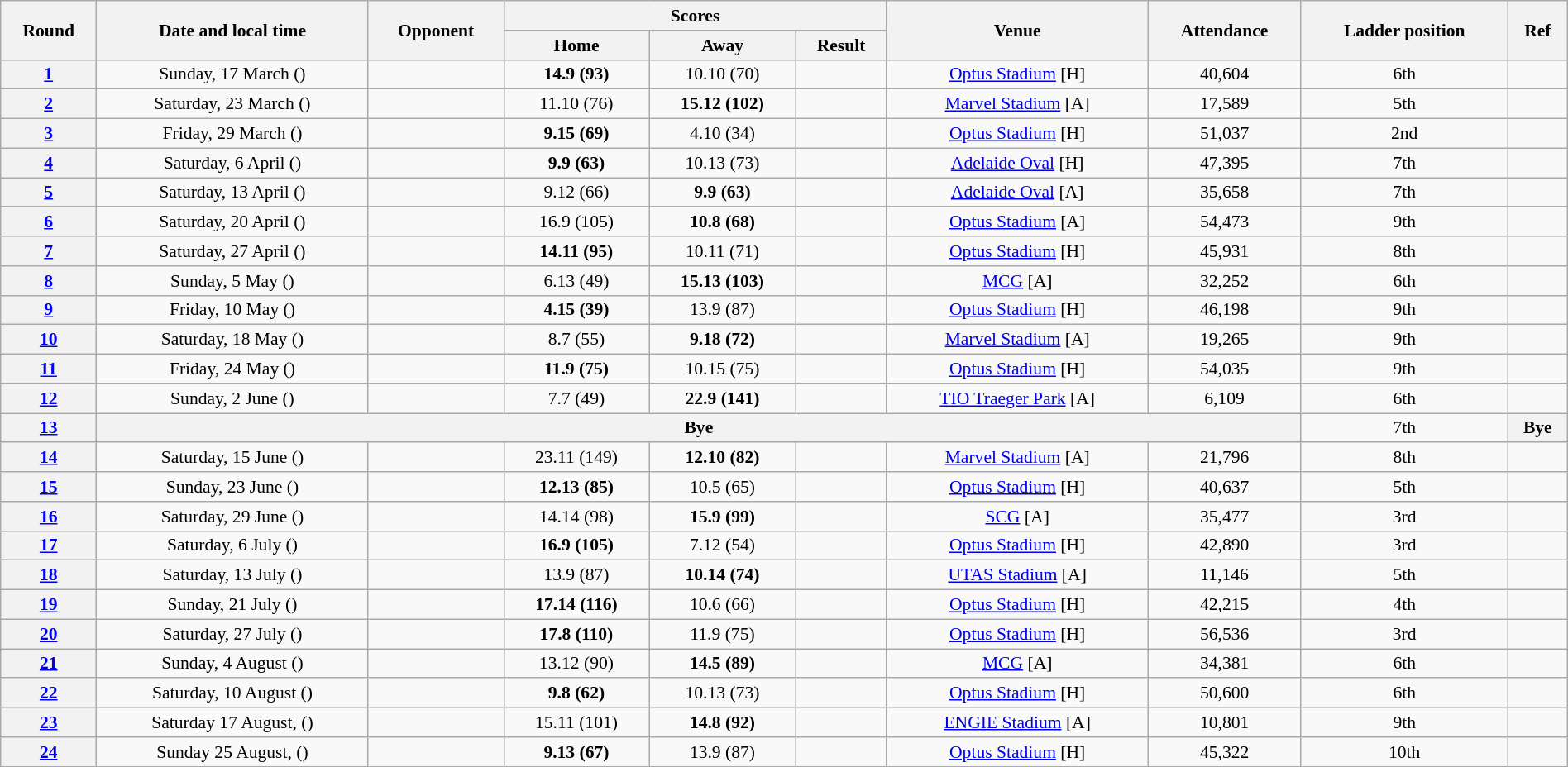<table class="wikitable plainrowheaders" style="font-size:90%; width:100%; text-align:center;">
<tr>
<th rowspan="2" scope="co.">Round</th>
<th rowspan="2" scope="col">Date and local time</th>
<th rowspan="2" scope="col">Opponent</th>
<th colspan="3" scope="col">Scores</th>
<th rowspan="2" scope="col">Venue</th>
<th rowspan="2" scope="col">Attendance</th>
<th rowspan="2" scope="col">Ladder position</th>
<th rowspan="2" scope="col">Ref</th>
</tr>
<tr>
<th scope="col">Home</th>
<th scope="col">Away</th>
<th scope="col">Result</th>
</tr>
<tr>
<th><a href='#'>1</a></th>
<td>Sunday, 17 March ()</td>
<td></td>
<td><strong>14.9 (93)</strong></td>
<td>10.10 (70)</td>
<td></td>
<td><a href='#'>Optus Stadium</a> [H]</td>
<td>40,604</td>
<td>6th </td>
<td></td>
</tr>
<tr>
<th><a href='#'>2</a></th>
<td>Saturday, 23 March ()</td>
<td></td>
<td>11.10 (76)</td>
<td><strong>15.12 (102)</strong></td>
<td></td>
<td><a href='#'>Marvel Stadium</a> [A]</td>
<td>17,589</td>
<td>5th </td>
<td></td>
</tr>
<tr>
<th><a href='#'>3</a></th>
<td>Friday, 29 March ()</td>
<td></td>
<td><strong>9.15 (69)</strong></td>
<td>4.10 (34)</td>
<td></td>
<td><a href='#'>Optus Stadium</a> [H]</td>
<td>51,037</td>
<td>2nd </td>
<td></td>
</tr>
<tr>
<th><a href='#'>4</a></th>
<td>Saturday, 6 April ()</td>
<td></td>
<td><strong>9.9 (63)</strong></td>
<td>10.13 (73)</td>
<td></td>
<td><a href='#'>Adelaide Oval</a> [H]</td>
<td>47,395</td>
<td>7th </td>
<td></td>
</tr>
<tr>
<th><a href='#'>5</a></th>
<td>Saturday, 13 April ()</td>
<td></td>
<td>9.12 (66)</td>
<td><strong>9.9 (63)</strong></td>
<td></td>
<td><a href='#'>Adelaide Oval</a> [A]</td>
<td>35,658</td>
<td>7th </td>
<td></td>
</tr>
<tr>
<th><a href='#'>6</a></th>
<td>Saturday, 20 April ()</td>
<td></td>
<td>16.9 (105)</td>
<td><strong>10.8 (68)</strong></td>
<td></td>
<td><a href='#'>Optus Stadium</a> [A]</td>
<td>54,473</td>
<td>9th </td>
<td></td>
</tr>
<tr>
<th><a href='#'>7</a></th>
<td>Saturday, 27 April ()</td>
<td></td>
<td><strong>14.11 (95)</strong></td>
<td>10.11 (71)</td>
<td></td>
<td><a href='#'>Optus Stadium</a> [H]</td>
<td>45,931</td>
<td>8th </td>
<td></td>
</tr>
<tr>
<th><a href='#'>8</a></th>
<td>Sunday, 5 May ()</td>
<td></td>
<td>6.13 (49)</td>
<td><strong>15.13 (103)</strong></td>
<td></td>
<td><a href='#'>MCG</a> [A]</td>
<td>32,252</td>
<td>6th </td>
<td></td>
</tr>
<tr>
<th><a href='#'>9</a></th>
<td>Friday, 10 May ()</td>
<td></td>
<td><strong>4.15 (39)</strong></td>
<td>13.9 (87)</td>
<td></td>
<td><a href='#'>Optus Stadium</a> [H]</td>
<td>46,198</td>
<td>9th </td>
<td></td>
</tr>
<tr>
<th><a href='#'>10</a></th>
<td>Saturday, 18 May ()</td>
<td></td>
<td>8.7 (55)</td>
<td><strong>9.18 (72)</strong></td>
<td></td>
<td><a href='#'>Marvel Stadium</a> [A]</td>
<td>19,265</td>
<td>9th  </td>
<td></td>
</tr>
<tr>
<th><a href='#'>11</a></th>
<td>Friday, 24 May ()</td>
<td></td>
<td><strong>11.9 (75)</strong></td>
<td>10.15 (75)</td>
<td></td>
<td><a href='#'>Optus Stadium</a> [H]</td>
<td>54,035</td>
<td>9th </td>
<td></td>
</tr>
<tr>
<th><a href='#'>12</a></th>
<td>Sunday, 2 June ()</td>
<td></td>
<td>7.7 (49)</td>
<td><strong>22.9 (141)</strong></td>
<td></td>
<td><a href='#'>TIO Traeger Park</a> [A]</td>
<td>6,109</td>
<td>6th </td>
<td></td>
</tr>
<tr>
<th><a href='#'>13</a></th>
<th colspan="7">Bye</th>
<td>7th </td>
<th>Bye</th>
</tr>
<tr>
<th><a href='#'>14</a></th>
<td>Saturday, 15 June ()</td>
<td></td>
<td>23.11 (149)</td>
<td><strong>12.10 (82)</strong></td>
<td></td>
<td><a href='#'>Marvel Stadium</a> [A]</td>
<td>21,796</td>
<td>8th </td>
<td></td>
</tr>
<tr>
<th><a href='#'>15</a></th>
<td>Sunday, 23 June ()</td>
<td></td>
<td><strong>12.13 (85)</strong></td>
<td>10.5 (65)</td>
<td></td>
<td><a href='#'>Optus Stadium</a> [H]</td>
<td>40,637</td>
<td>5th </td>
<td></td>
</tr>
<tr>
<th><a href='#'>16</a></th>
<td>Saturday, 29 June ()</td>
<td></td>
<td>14.14 (98)</td>
<td><strong>15.9 (99)</strong></td>
<td></td>
<td><a href='#'>SCG</a> [A]</td>
<td>35,477</td>
<td>3rd </td>
<td></td>
</tr>
<tr>
<th><a href='#'>17</a></th>
<td>Saturday, 6 July ()</td>
<td></td>
<td><strong>16.9 (105)</strong></td>
<td>7.12 (54)</td>
<td></td>
<td><a href='#'>Optus Stadium</a> [H]</td>
<td>42,890</td>
<td>3rd </td>
<td></td>
</tr>
<tr>
<th><a href='#'>18</a></th>
<td>Saturday, 13 July ()</td>
<td></td>
<td>13.9 (87)</td>
<td><strong>10.14 (74)</strong></td>
<td></td>
<td><a href='#'>UTAS Stadium</a> [A]</td>
<td>11,146</td>
<td>5th </td>
<td></td>
</tr>
<tr>
<th><a href='#'>19</a></th>
<td>Sunday, 21 July ()</td>
<td></td>
<td><strong>17.14 (116)</strong></td>
<td>10.6 (66)</td>
<td></td>
<td><a href='#'>Optus Stadium</a> [H]</td>
<td>42,215</td>
<td>4th </td>
<td></td>
</tr>
<tr>
<th><a href='#'>20</a></th>
<td>Saturday, 27 July ()</td>
<td></td>
<td><strong>17.8 (110)</strong></td>
<td>11.9 (75)</td>
<td></td>
<td><a href='#'>Optus Stadium</a> [H]</td>
<td>56,536</td>
<td>3rd </td>
<td></td>
</tr>
<tr>
<th><a href='#'>21</a></th>
<td>Sunday, 4 August ()</td>
<td></td>
<td>13.12 (90)</td>
<td><strong>14.5 (89)</strong></td>
<td></td>
<td><a href='#'>MCG</a> [A]</td>
<td>34,381</td>
<td>6th </td>
<td></td>
</tr>
<tr>
<th><a href='#'>22</a></th>
<td>Saturday, 10 August ()</td>
<td></td>
<td><strong>9.8 (62)</strong></td>
<td>10.13 (73)</td>
<td></td>
<td><a href='#'>Optus Stadium</a> [H]</td>
<td>50,600</td>
<td>6th </td>
<td></td>
</tr>
<tr>
<th><a href='#'>23</a></th>
<td>Saturday 17 August, ()</td>
<td></td>
<td>15.11 (101)</td>
<td><strong>14.8 (92)</strong></td>
<td></td>
<td><a href='#'>ENGIE Stadium</a> [A]</td>
<td>10,801</td>
<td>9th </td>
<td></td>
</tr>
<tr>
<th><a href='#'>24</a></th>
<td>Sunday 25 August, ()</td>
<td></td>
<td><strong>9.13 (67)</strong></td>
<td>13.9 (87)</td>
<td></td>
<td><a href='#'>Optus Stadium</a> [H]</td>
<td>45,322</td>
<td>10th </td>
<td></td>
</tr>
<tr>
</tr>
</table>
